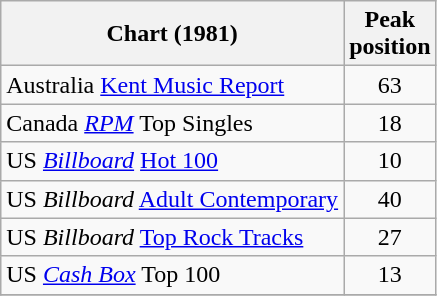<table class="wikitable sortable">
<tr>
<th>Chart (1981)</th>
<th>Peak<br>position</th>
</tr>
<tr>
<td>Australia <a href='#'>Kent Music Report</a></td>
<td style="text-align:center;">63</td>
</tr>
<tr>
<td>Canada <em><a href='#'>RPM</a></em> Top Singles</td>
<td style="text-align:center;">18</td>
</tr>
<tr>
<td>US <em><a href='#'>Billboard</a></em> <a href='#'>Hot 100</a></td>
<td style="text-align:center;">10</td>
</tr>
<tr>
<td>US <em>Billboard</em> <a href='#'>Adult Contemporary</a></td>
<td align="center">40</td>
</tr>
<tr>
<td>US <em>Billboard</em> <a href='#'>Top Rock Tracks</a></td>
<td style="text-align:center;">27</td>
</tr>
<tr>
<td>US <em><a href='#'>Cash Box</a></em> Top 100</td>
<td style="text-align:center;">13</td>
</tr>
<tr>
</tr>
</table>
